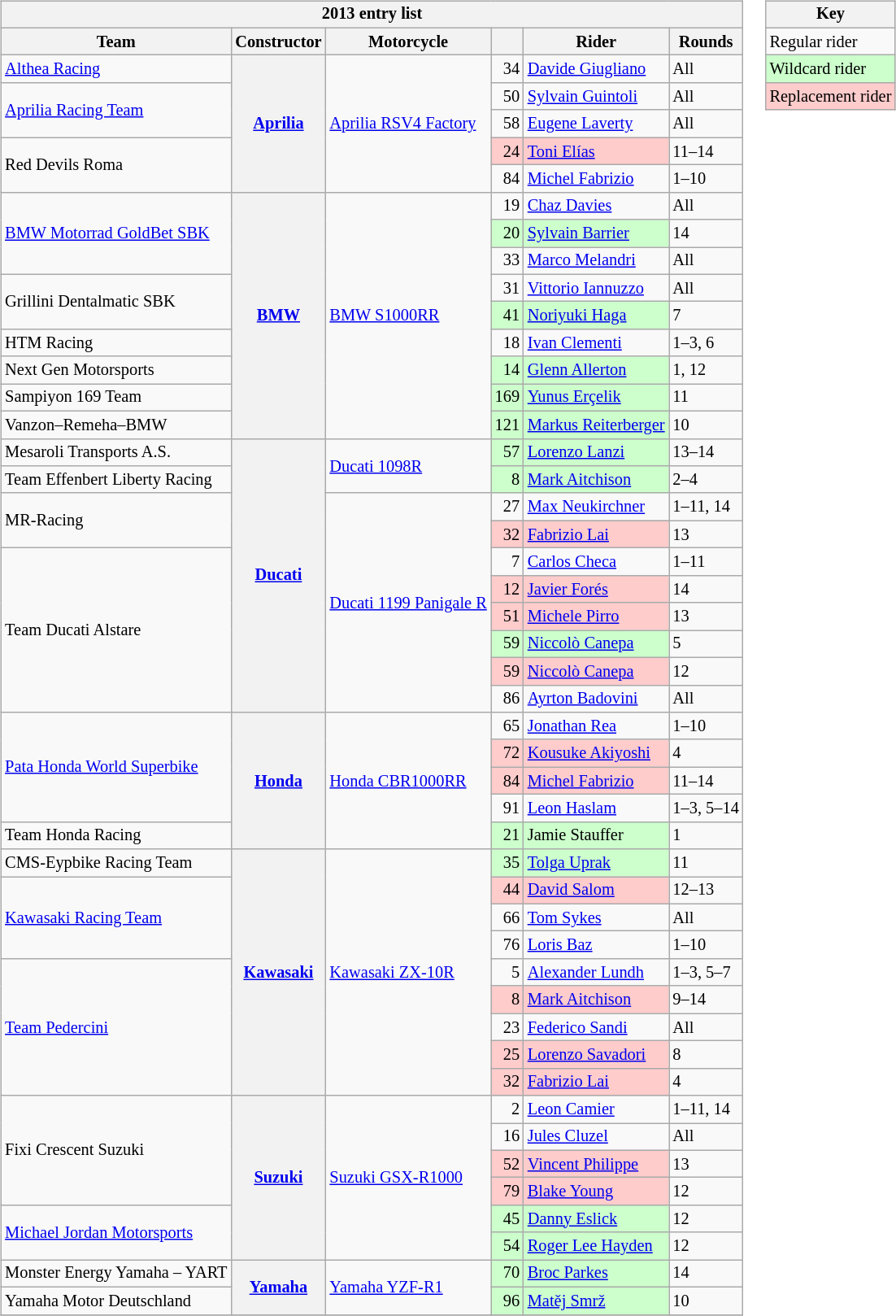<table>
<tr>
<td><br><table class="wikitable" style="font-size: 85%">
<tr>
<th colspan=6>2013 entry list</th>
</tr>
<tr>
<th>Team</th>
<th>Constructor</th>
<th>Motorcycle</th>
<th></th>
<th>Rider</th>
<th>Rounds</th>
</tr>
<tr>
<td><a href='#'>Althea Racing</a></td>
<th rowspan="5"><a href='#'>Aprilia</a></th>
<td rowspan="5"><a href='#'>Aprilia RSV4 Factory</a></td>
<td align=right>34</td>
<td> <a href='#'>Davide Giugliano</a></td>
<td>All</td>
</tr>
<tr>
<td rowspan=2><a href='#'>Aprilia Racing Team</a></td>
<td align=right>50</td>
<td> <a href='#'>Sylvain Guintoli</a></td>
<td>All</td>
</tr>
<tr>
<td align=right>58</td>
<td> <a href='#'>Eugene Laverty</a></td>
<td>All</td>
</tr>
<tr>
<td rowspan=2>Red Devils Roma</td>
<td style="background:#ffcccc;" align=right>24</td>
<td style="background:#ffcccc;"> <a href='#'>Toni Elías</a></td>
<td>11–14</td>
</tr>
<tr>
<td align=right>84</td>
<td> <a href='#'>Michel Fabrizio</a></td>
<td>1–10</td>
</tr>
<tr>
<td rowspan=3><a href='#'>BMW Motorrad GoldBet SBK</a></td>
<th rowspan=9><a href='#'>BMW</a></th>
<td rowspan=9><a href='#'>BMW S1000RR</a></td>
<td align=right>19</td>
<td> <a href='#'>Chaz Davies</a></td>
<td>All</td>
</tr>
<tr>
<td style="background:#ccffcc;" align=right>20</td>
<td style="background:#ccffcc;"> <a href='#'>Sylvain Barrier</a></td>
<td>14</td>
</tr>
<tr>
<td align=right>33</td>
<td> <a href='#'>Marco Melandri</a></td>
<td>All</td>
</tr>
<tr>
<td rowspan=2>Grillini Dentalmatic SBK</td>
<td align=right>31</td>
<td> <a href='#'>Vittorio Iannuzzo</a></td>
<td>All</td>
</tr>
<tr>
<td style="background:#ccffcc;" align=right>41</td>
<td style="background:#ccffcc;"> <a href='#'>Noriyuki Haga</a></td>
<td>7</td>
</tr>
<tr>
<td>HTM Racing</td>
<td align=right>18</td>
<td> <a href='#'>Ivan Clementi</a></td>
<td>1–3, 6</td>
</tr>
<tr>
<td>Next Gen Motorsports</td>
<td style="background:#ccffcc;" align=right>14</td>
<td style="background:#ccffcc;"> <a href='#'>Glenn Allerton</a></td>
<td>1, 12</td>
</tr>
<tr>
<td>Sampiyon 169 Team</td>
<td style="background:#ccffcc;" align=right>169</td>
<td style="background:#ccffcc;"> <a href='#'>Yunus Erçelik</a></td>
<td>11</td>
</tr>
<tr>
<td>Vanzon–Remeha–BMW</td>
<td style="background:#ccffcc;" align=right>121</td>
<td style="background:#ccffcc;"> <a href='#'>Markus Reiterberger</a></td>
<td>10</td>
</tr>
<tr>
<td>Mesaroli Transports A.S.</td>
<th rowspan=10><a href='#'>Ducati</a></th>
<td rowspan=2><a href='#'>Ducati 1098R</a></td>
<td style="background:#ccffcc;" align=right>57</td>
<td style="background:#ccffcc;"> <a href='#'>Lorenzo Lanzi</a></td>
<td>13–14</td>
</tr>
<tr>
<td>Team Effenbert Liberty Racing</td>
<td style="background:#ccffcc;" align=right>8</td>
<td style="background:#ccffcc;"> <a href='#'>Mark Aitchison</a></td>
<td>2–4</td>
</tr>
<tr>
<td rowspan=2>MR-Racing</td>
<td rowspan=8><a href='#'>Ducati 1199 Panigale R</a></td>
<td align=right>27</td>
<td> <a href='#'>Max Neukirchner</a></td>
<td>1–11, 14</td>
</tr>
<tr>
<td style="background:#ffcccc;" align=right>32</td>
<td style="background:#ffcccc;"> <a href='#'>Fabrizio Lai</a></td>
<td>13</td>
</tr>
<tr>
<td rowspan=6>Team Ducati Alstare</td>
<td align=right>7</td>
<td> <a href='#'>Carlos Checa</a></td>
<td>1–11</td>
</tr>
<tr>
<td style="background:#ffcccc;" align=right>12</td>
<td style="background:#ffcccc;"> <a href='#'>Javier Forés</a></td>
<td>14</td>
</tr>
<tr>
<td style="background:#ffcccc;" align=right>51</td>
<td style="background:#ffcccc;"> <a href='#'>Michele Pirro</a></td>
<td>13</td>
</tr>
<tr>
<td style="background:#ccffcc;" align=right>59</td>
<td style="background:#ccffcc;"> <a href='#'>Niccolò Canepa</a></td>
<td>5</td>
</tr>
<tr>
<td style="background:#ffcccc;" align=right>59</td>
<td style="background:#ffcccc;"> <a href='#'>Niccolò Canepa</a></td>
<td>12</td>
</tr>
<tr>
<td align=right>86</td>
<td> <a href='#'>Ayrton Badovini</a></td>
<td>All</td>
</tr>
<tr>
<td rowspan=4><a href='#'>Pata Honda World Superbike</a></td>
<th rowspan=5><a href='#'>Honda</a></th>
<td rowspan=5><a href='#'>Honda CBR1000RR</a></td>
<td align=right>65</td>
<td> <a href='#'>Jonathan Rea</a></td>
<td>1–10</td>
</tr>
<tr>
<td style="background:#ffcccc;" align=right>72</td>
<td style="background:#ffcccc;"> <a href='#'>Kousuke Akiyoshi</a></td>
<td>4</td>
</tr>
<tr>
<td style="background:#ffcccc;" align=right>84</td>
<td style="background:#ffcccc;"> <a href='#'>Michel Fabrizio</a></td>
<td>11–14</td>
</tr>
<tr>
<td align=right>91</td>
<td> <a href='#'>Leon Haslam</a></td>
<td>1–3, 5–14</td>
</tr>
<tr>
<td>Team Honda Racing</td>
<td style="background:#ccffcc;" align=right>21</td>
<td style="background:#ccffcc;"> Jamie Stauffer</td>
<td>1</td>
</tr>
<tr>
<td>CMS-Eypbike Racing Team</td>
<th rowspan=9><a href='#'>Kawasaki</a></th>
<td rowspan=9><a href='#'>Kawasaki ZX-10R</a></td>
<td style="background:#ccffcc;" align=right>35</td>
<td style="background:#ccffcc;"> <a href='#'>Tolga Uprak</a></td>
<td>11</td>
</tr>
<tr>
<td rowspan=3><a href='#'>Kawasaki Racing Team</a></td>
<td style="background:#ffcccc;" align=right>44</td>
<td style="background:#ffcccc;"> <a href='#'>David Salom</a></td>
<td>12–13</td>
</tr>
<tr>
<td align=right>66</td>
<td> <a href='#'>Tom Sykes</a></td>
<td>All</td>
</tr>
<tr>
<td align=right>76</td>
<td> <a href='#'>Loris Baz</a></td>
<td>1–10</td>
</tr>
<tr>
<td rowspan=5><a href='#'>Team Pedercini</a></td>
<td align=right>5</td>
<td> <a href='#'>Alexander Lundh</a></td>
<td>1–3, 5–7</td>
</tr>
<tr>
<td style="background:#ffcccc;" align=right>8</td>
<td style="background:#ffcccc;"> <a href='#'>Mark Aitchison</a></td>
<td>9–14</td>
</tr>
<tr>
<td align=right>23</td>
<td> <a href='#'>Federico Sandi</a></td>
<td>All</td>
</tr>
<tr>
<td style="background:#ffcccc;" align=right>25</td>
<td style="background:#ffcccc;"> <a href='#'>Lorenzo Savadori</a></td>
<td>8</td>
</tr>
<tr>
<td style="background:#ffcccc;" align=right>32</td>
<td style="background:#ffcccc;"> <a href='#'>Fabrizio Lai</a></td>
<td>4</td>
</tr>
<tr>
<td rowspan=4>Fixi Crescent Suzuki</td>
<th rowspan=6><a href='#'>Suzuki</a></th>
<td rowspan=6><a href='#'>Suzuki GSX-R1000</a></td>
<td align=right>2</td>
<td> <a href='#'>Leon Camier</a></td>
<td>1–11, 14</td>
</tr>
<tr>
<td align=right>16</td>
<td> <a href='#'>Jules Cluzel</a></td>
<td>All</td>
</tr>
<tr>
<td style="background:#ffcccc;" align=right>52</td>
<td style="background:#ffcccc;"> <a href='#'>Vincent Philippe</a></td>
<td>13</td>
</tr>
<tr>
<td style="background:#ffcccc;" align=right>79</td>
<td style="background:#ffcccc;"> <a href='#'>Blake Young</a></td>
<td>12</td>
</tr>
<tr>
<td rowspan=2><a href='#'>Michael Jordan Motorsports</a></td>
<td style="background:#ccffcc;" align=right>45</td>
<td style="background:#ccffcc;"> <a href='#'>Danny Eslick</a></td>
<td>12</td>
</tr>
<tr>
<td style="background:#ccffcc;" align=right>54</td>
<td style="background:#ccffcc;"> <a href='#'>Roger Lee Hayden</a></td>
<td>12</td>
</tr>
<tr>
<td>Monster Energy Yamaha – YART</td>
<th rowspan="2"><a href='#'>Yamaha</a></th>
<td rowspan="2"><a href='#'>Yamaha YZF-R1</a></td>
<td style="background:#ccffcc;" align=right>70</td>
<td style="background:#ccffcc;"> <a href='#'>Broc Parkes</a></td>
<td>14</td>
</tr>
<tr>
<td>Yamaha Motor Deutschland</td>
<td style="background:#ccffcc;" align=right>96</td>
<td style="background:#ccffcc;"> <a href='#'>Matěj Smrž</a></td>
<td>10</td>
</tr>
<tr>
</tr>
</table>
</td>
<td valign="top"><br><table class="wikitable" style="font-size: 85%;">
<tr>
<th colspan=2>Key</th>
</tr>
<tr>
<td>Regular rider</td>
</tr>
<tr style="background:#ccffcc;">
<td>Wildcard rider</td>
</tr>
<tr style="background:#ffcccc;">
<td>Replacement rider</td>
</tr>
</table>
</td>
</tr>
</table>
